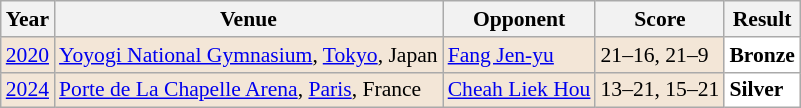<table class="sortable wikitable" style="font-size: 90%;">
<tr>
<th>Year</th>
<th>Venue</th>
<th>Opponent</th>
<th>Score</th>
<th>Result</th>
</tr>
<tr style="background:#F3E6D7">
<td align="center"><a href='#'>2020</a></td>
<td align="left"><a href='#'>Yoyogi National Gymnasium</a>, <a href='#'>Tokyo</a>, Japan</td>
<td align="left"> <a href='#'>Fang Jen-yu</a></td>
<td align="left">21–16, 21–9</td>
<td style="text-align:left; background:white"> <strong>Bronze</strong></td>
</tr>
<tr style="background:#F3E6D7">
<td align="center"><a href='#'>2024</a></td>
<td align="left"><a href='#'>Porte de La Chapelle Arena</a>, <a href='#'>Paris</a>, France</td>
<td align="left"> <a href='#'>Cheah Liek Hou</a></td>
<td align="left">13–21, 15–21</td>
<td style="text-align:left; background:white"> <strong>Silver</strong></td>
</tr>
</table>
